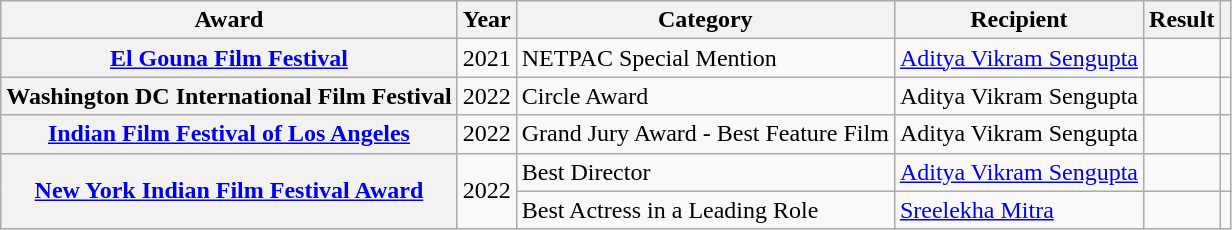<table class="wikitable sortable">
<tr>
<th>Award</th>
<th>Year</th>
<th>Category</th>
<th>Recipient</th>
<th>Result</th>
<th></th>
</tr>
<tr>
<th><a href='#'>El Gouna Film Festival</a></th>
<td>2021</td>
<td>NETPAC Special Mention</td>
<td><a href='#'>Aditya Vikram Sengupta</a></td>
<td></td>
<td></td>
</tr>
<tr>
<th>Washington DC International Film Festival</th>
<td>2022</td>
<td>Circle Award</td>
<td>Aditya Vikram Sengupta</td>
<td></td>
<td></td>
</tr>
<tr>
<th><a href='#'>Indian Film Festival of Los Angeles</a></th>
<td>2022</td>
<td>Grand Jury Award - Best Feature Film</td>
<td>Aditya Vikram Sengupta</td>
<td></td>
<td></td>
</tr>
<tr>
<th rowspan="2"><a href='#'>New York Indian Film Festival Award</a></th>
<td rowspan="2">2022</td>
<td>Best Director</td>
<td><a href='#'>Aditya Vikram Sengupta</a></td>
<td></td>
<td></td>
</tr>
<tr>
<td>Best Actress in a Leading Role</td>
<td><a href='#'>Sreelekha Mitra</a></td>
<td></td>
<td></td>
</tr>
</table>
